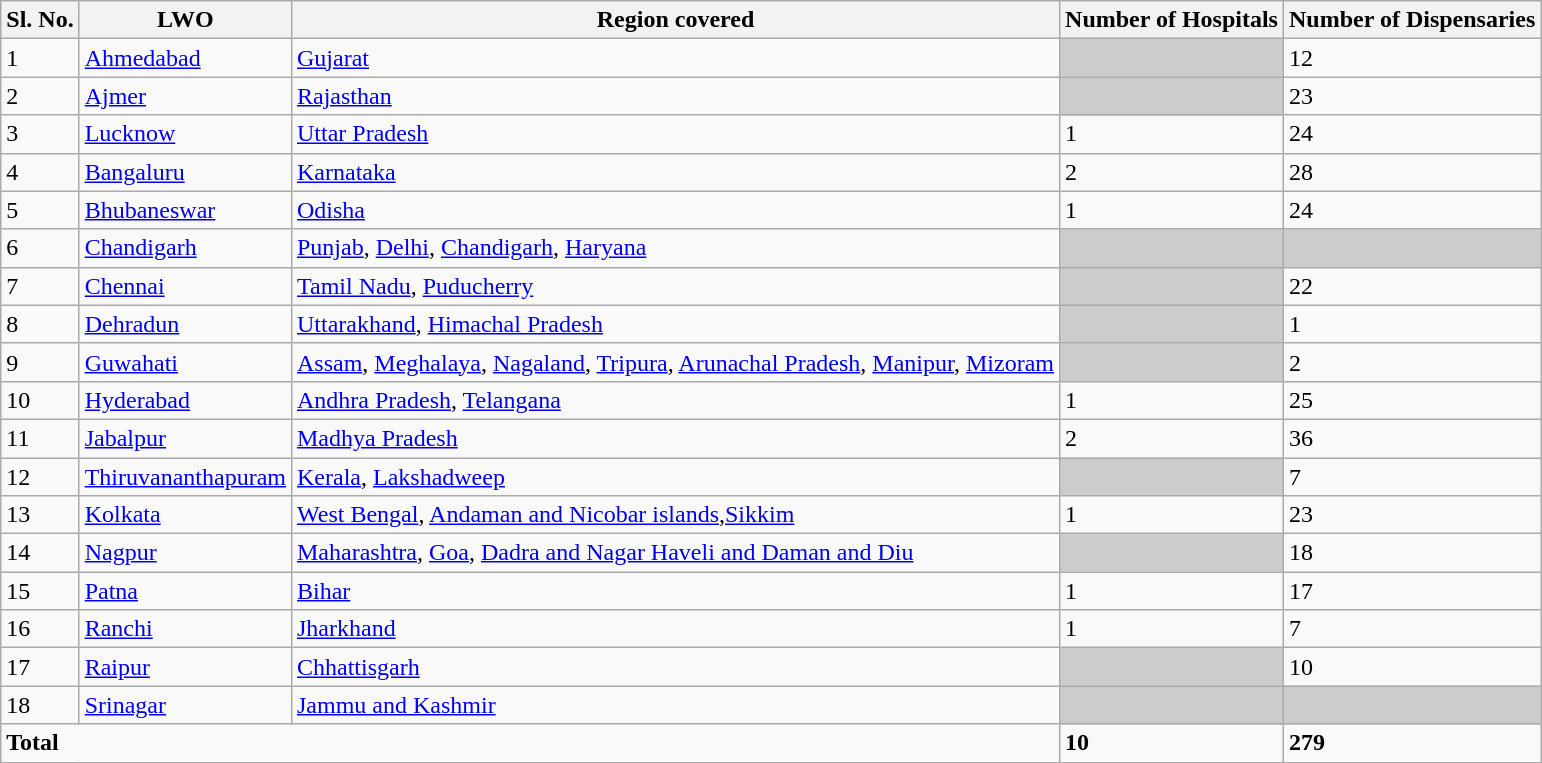<table class="wikitable sortable">
<tr>
<th>Sl. No.</th>
<th>LWO</th>
<th>Region covered</th>
<th>Number of Hospitals</th>
<th>Number of Dispensaries</th>
</tr>
<tr>
<td>1</td>
<td><a href='#'>Ahmedabad</a></td>
<td><a href='#'>Gujarat</a></td>
<td style="background:#ccc;"></td>
<td>12</td>
</tr>
<tr>
<td>2</td>
<td><a href='#'>Ajmer</a></td>
<td><a href='#'>Rajasthan</a></td>
<td style="background:#ccc;"></td>
<td>23</td>
</tr>
<tr>
<td>3</td>
<td><a href='#'>Lucknow</a></td>
<td><a href='#'>Uttar Pradesh</a></td>
<td>1</td>
<td>24</td>
</tr>
<tr>
<td>4</td>
<td><a href='#'>Bangaluru</a></td>
<td><a href='#'>Karnataka</a></td>
<td>2</td>
<td>28</td>
</tr>
<tr>
<td>5</td>
<td><a href='#'>Bhubaneswar</a></td>
<td><a href='#'>Odisha</a></td>
<td>1</td>
<td>24</td>
</tr>
<tr>
<td>6</td>
<td><a href='#'>Chandigarh</a></td>
<td><a href='#'>Punjab</a>, <a href='#'>Delhi</a>, <a href='#'>Chandigarh</a>, <a href='#'>Haryana</a></td>
<td style="background:#ccc;"></td>
<td style="background:#ccc;"></td>
</tr>
<tr>
<td>7</td>
<td><a href='#'>Chennai</a></td>
<td><a href='#'>Tamil Nadu</a>, <a href='#'>Puducherry</a></td>
<td style="background:#ccc;"></td>
<td>22</td>
</tr>
<tr>
<td>8</td>
<td><a href='#'>Dehradun</a></td>
<td><a href='#'>Uttarakhand</a>, <a href='#'>Himachal Pradesh</a></td>
<td style="background:#ccc;"></td>
<td>1</td>
</tr>
<tr>
<td>9</td>
<td><a href='#'>Guwahati</a></td>
<td><a href='#'>Assam</a>, <a href='#'>Meghalaya</a>, <a href='#'>Nagaland</a>, <a href='#'>Tripura</a>, <a href='#'>Arunachal Pradesh</a>, <a href='#'>Manipur</a>, <a href='#'>Mizoram</a></td>
<td style="background:#ccc;"></td>
<td>2</td>
</tr>
<tr>
<td>10</td>
<td><a href='#'>Hyderabad</a></td>
<td><a href='#'>Andhra Pradesh</a>, <a href='#'>Telangana</a></td>
<td>1</td>
<td>25</td>
</tr>
<tr>
<td>11</td>
<td><a href='#'>Jabalpur</a></td>
<td><a href='#'>Madhya Pradesh</a></td>
<td>2</td>
<td>36</td>
</tr>
<tr>
<td>12</td>
<td><a href='#'>Thiruvananthapuram</a></td>
<td><a href='#'>Kerala</a>, <a href='#'>Lakshadweep</a></td>
<td style="background:#ccc;"></td>
<td>7</td>
</tr>
<tr>
<td>13</td>
<td><a href='#'>Kolkata</a></td>
<td><a href='#'>West Bengal</a>, <a href='#'>Andaman and Nicobar islands</a>,<a href='#'>Sikkim</a></td>
<td>1</td>
<td>23</td>
</tr>
<tr>
<td>14</td>
<td><a href='#'>Nagpur</a></td>
<td><a href='#'>Maharashtra</a>, <a href='#'>Goa</a>, <a href='#'>Dadra and Nagar Haveli and Daman and Diu</a></td>
<td style="background:#ccc;"></td>
<td>18</td>
</tr>
<tr>
<td>15</td>
<td><a href='#'>Patna</a></td>
<td><a href='#'>Bihar</a></td>
<td>1</td>
<td>17</td>
</tr>
<tr>
<td>16</td>
<td><a href='#'>Ranchi</a></td>
<td><a href='#'>Jharkhand</a></td>
<td>1</td>
<td>7</td>
</tr>
<tr>
<td>17</td>
<td><a href='#'>Raipur</a></td>
<td><a href='#'>Chhattisgarh</a></td>
<td style="background:#ccc;"></td>
<td>10</td>
</tr>
<tr>
<td>18</td>
<td><a href='#'>Srinagar</a></td>
<td><a href='#'>Jammu and Kashmir</a></td>
<td style="background:#ccc;"></td>
<td style="background:#ccc;"></td>
</tr>
<tr>
<td colspan="3"><strong>Total</strong></td>
<td><strong>10</strong></td>
<td><strong>279</strong></td>
</tr>
</table>
